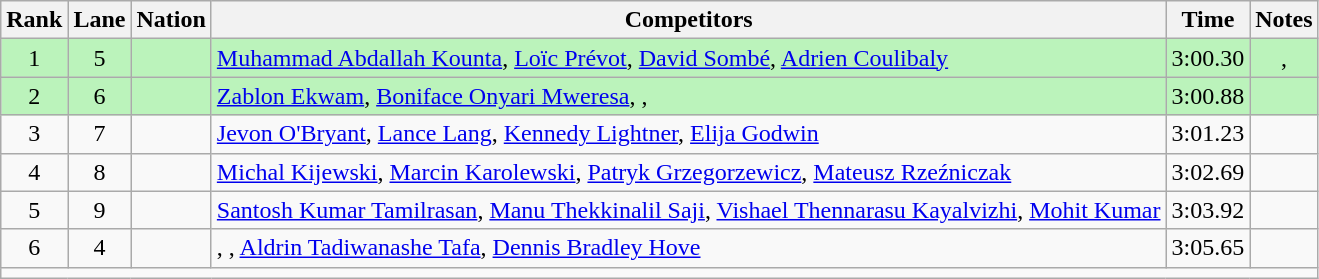<table class="wikitable sortable" style="text-align:center">
<tr>
<th>Rank</th>
<th>Lane</th>
<th>Nation</th>
<th>Competitors</th>
<th>Time</th>
<th>Notes</th>
</tr>
<tr bgcolor="#bbf3bb">
<td>1</td>
<td>5</td>
<td align="left"></td>
<td align="left"><a href='#'>Muhammad Abdallah Kounta</a>, <a href='#'>Loïc Prévot</a>, <a href='#'>David Sombé</a>, <a href='#'>Adrien Coulibaly</a></td>
<td>3:00.30</td>
<td>, </td>
</tr>
<tr bgcolor="#bbf3bb">
<td>2</td>
<td>6</td>
<td align="left"></td>
<td align="left"><a href='#'>Zablon Ekwam</a>, <a href='#'>Boniface Onyari Mweresa</a>, , </td>
<td>3:00.88</td>
<td></td>
</tr>
<tr>
<td>3</td>
<td>7</td>
<td align="left"></td>
<td align="left"><a href='#'>Jevon O'Bryant</a>, <a href='#'>Lance Lang</a>, <a href='#'>Kennedy Lightner</a>, <a href='#'>Elija Godwin</a></td>
<td>3:01.23</td>
<td></td>
</tr>
<tr>
<td>4</td>
<td>8</td>
<td align="left"></td>
<td align="left"><a href='#'>Michal Kijewski</a>, <a href='#'>Marcin Karolewski</a>, <a href='#'>Patryk Grzegorzewicz</a>, <a href='#'>Mateusz Rzeźniczak</a></td>
<td>3:02.69</td>
<td></td>
</tr>
<tr>
<td>5</td>
<td>9</td>
<td align="left"></td>
<td align="left"><a href='#'>Santosh Kumar Tamilrasan</a>, <a href='#'>Manu Thekkinalil Saji</a>, <a href='#'>Vishael Thennarasu Kayalvizhi</a>, <a href='#'>Mohit Kumar</a></td>
<td>3:03.92</td>
<td></td>
</tr>
<tr>
<td>6</td>
<td>4</td>
<td align="left"></td>
<td align="left">, , <a href='#'>Aldrin Tadiwanashe Tafa</a>, <a href='#'>Dennis Bradley Hove</a></td>
<td>3:05.65</td>
<td></td>
</tr>
<tr class="sortbottom">
<td colspan="6"></td>
</tr>
</table>
